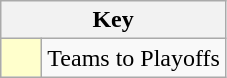<table class="wikitable" style="text-align: center;">
<tr>
<th colspan=2>Key</th>
</tr>
<tr>
<td style="background:#ffffcc; width:20px;"></td>
<td align=left>Teams to Playoffs</td>
</tr>
</table>
